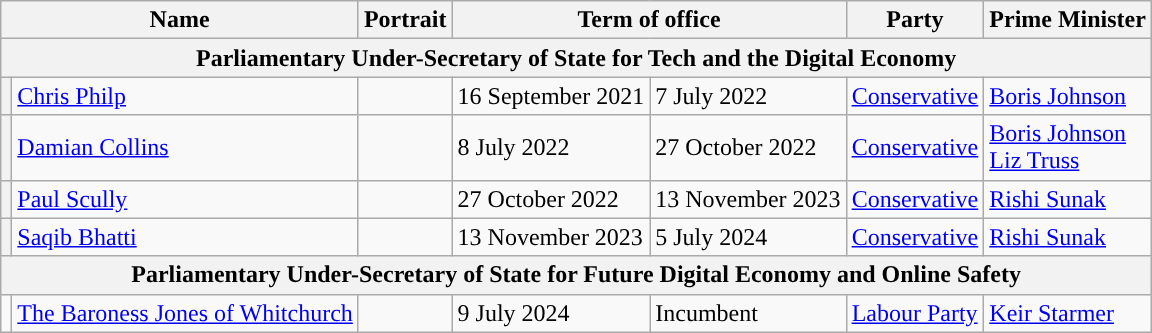<table class="wikitable">
<tr>
<th colspan=2>Name</th>
<th>Portrait</th>
<th colspan="2">Term of office</th>
<th>Party</th>
<th>Prime Minister</th>
</tr>
<tr>
<th colspan=7>Parliamentary Under-Secretary of State for Tech and the Digital Economy</th>
</tr>
<tr>
<th style="background-color: "></th>
<td><a href='#'>Chris Philp</a></td>
<td></td>
<td>16 September 2021</td>
<td>7 July 2022</td>
<td><a href='#'>Conservative</a></td>
<td><a href='#'>Boris Johnson</a></td>
</tr>
<tr>
<th style="background-color: "></th>
<td><a href='#'>Damian Collins</a></td>
<td></td>
<td>8 July 2022</td>
<td>27 October 2022</td>
<td><a href='#'>Conservative</a></td>
<td><a href='#'>Boris Johnson</a> <br> <a href='#'>Liz Truss</a></td>
</tr>
<tr>
<th style="background-color: "></th>
<td><a href='#'>Paul Scully</a></td>
<td></td>
<td>27 October 2022</td>
<td>13 November 2023</td>
<td><a href='#'>Conservative</a></td>
<td><a href='#'>Rishi Sunak</a></td>
</tr>
<tr>
<th style="background-color: "></th>
<td><a href='#'>Saqib Bhatti</a></td>
<td></td>
<td>13 November 2023</td>
<td>5 July 2024</td>
<td><a href='#'>Conservative</a></td>
<td><a href='#'>Rishi Sunak</a></td>
</tr>
<tr>
<th colspan=7>Parliamentary Under-Secretary of State for Future Digital Economy and Online Safety</th>
</tr>
<tr>
<td style="color:inherit;background-color: "></td>
<td><a href='#'>The Baroness Jones of Whitchurch</a></td>
<td></td>
<td>9 July 2024</td>
<td>Incumbent</td>
<td><a href='#'>Labour Party</a></td>
<td><a href='#'>Keir Starmer</a></td>
</tr>
</table>
